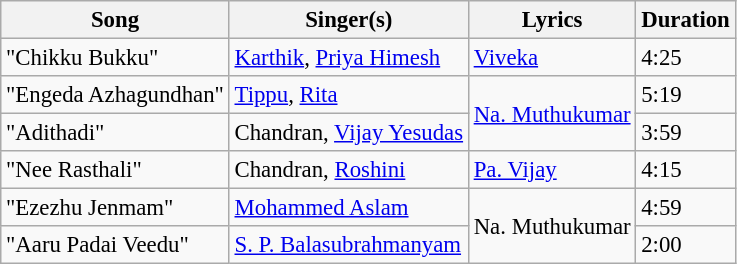<table class="wikitable" style="font-size:95%;">
<tr>
<th>Song</th>
<th>Singer(s)</th>
<th>Lyrics</th>
<th>Duration</th>
</tr>
<tr>
<td>"Chikku Bukku"</td>
<td><a href='#'>Karthik</a>, <a href='#'>Priya Himesh</a></td>
<td><a href='#'>Viveka</a></td>
<td>4:25</td>
</tr>
<tr>
<td>"Engeda Azhagundhan"</td>
<td><a href='#'>Tippu</a>, <a href='#'>Rita</a></td>
<td rowspan=2><a href='#'>Na. Muthukumar</a></td>
<td>5:19</td>
</tr>
<tr>
<td>"Adithadi"</td>
<td>Chandran, <a href='#'>Vijay Yesudas</a></td>
<td>3:59</td>
</tr>
<tr>
<td>"Nee Rasthali"</td>
<td>Chandran, <a href='#'>Roshini</a></td>
<td><a href='#'>Pa. Vijay</a></td>
<td>4:15</td>
</tr>
<tr>
<td>"Ezezhu Jenmam"</td>
<td><a href='#'>Mohammed Aslam</a></td>
<td rowspan=2>Na. Muthukumar</td>
<td>4:59</td>
</tr>
<tr>
<td>"Aaru Padai Veedu"</td>
<td><a href='#'>S. P. Balasubrahmanyam</a></td>
<td>2:00</td>
</tr>
</table>
